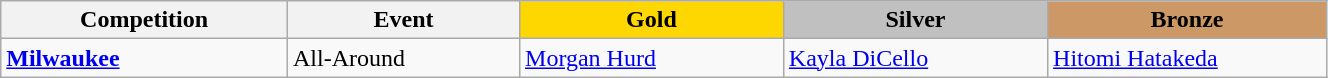<table class="wikitable" style="width:70%;">
<tr>
<th style="text-align:center; width:5%;">Competition</th>
<th style="text-align:center; width:5%;">Event</th>
<td style="text-align:center; width:6%; background:gold;"><strong>Gold</strong></td>
<td style="text-align:center; width:6%; background:silver;"><strong>Silver</strong></td>
<td style="text-align:center; width:6%; background:#c96;"><strong>Bronze</strong></td>
</tr>
<tr>
<td><strong><a href='#'>Milwaukee</a></strong></td>
<td>All-Around</td>
<td> <a href='#'>Morgan Hurd</a></td>
<td> <a href='#'>Kayla DiCello</a></td>
<td> <a href='#'>Hitomi Hatakeda</a></td>
</tr>
</table>
